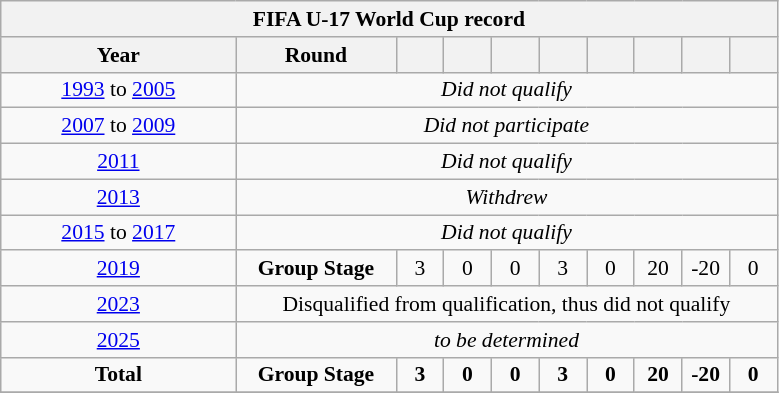<table class="wikitable" style="text-align: center; font-size: 90%;">
<tr>
<th colspan=10>FIFA U-17 World Cup record</th>
</tr>
<tr>
<th width=150>Year</th>
<th width=100>Round</th>
<th width=25></th>
<th width=25></th>
<th width=25></th>
<th width=25></th>
<th width=25></th>
<th width=25></th>
<th width=25></th>
<th width=25></th>
</tr>
<tr>
<td> <a href='#'>1993</a> to  <a href='#'>2005</a></td>
<td colspan=10><em>Did not qualify</em></td>
</tr>
<tr>
<td> <a href='#'>2007</a> to  <a href='#'>2009</a></td>
<td colspan=10><em>Did not participate</em></td>
</tr>
<tr>
<td> <a href='#'>2011</a></td>
<td colspan=10><em>Did not qualify</em></td>
</tr>
<tr>
<td> <a href='#'>2013</a></td>
<td colspan=10><em>Withdrew</em></td>
</tr>
<tr>
<td> <a href='#'>2015</a> to  <a href='#'>2017</a></td>
<td colspan=10><em>Did not qualify</em></td>
</tr>
<tr>
<td> <a href='#'>2019</a></td>
<td><strong>Group Stage</strong></td>
<td>3</td>
<td>0</td>
<td>0</td>
<td>3</td>
<td>0</td>
<td>20</td>
<td>-20</td>
<td>0</td>
</tr>
<tr>
<td> <a href='#'>2023</a></td>
<td colspan=10>Disqualified from qualification, thus did not qualify</td>
</tr>
<tr>
<td> <a href='#'>2025</a></td>
<td colspan=10><em>to be determined</em></td>
</tr>
<tr>
<td><strong>Total</strong></td>
<td><strong>Group Stage</strong></td>
<td><strong>3</strong></td>
<td><strong>0</strong></td>
<td><strong>0</strong></td>
<td><strong>3</strong></td>
<td><strong>0</strong></td>
<td><strong>20</strong></td>
<td><strong>-20</strong></td>
<td><strong>0</strong></td>
</tr>
<tr>
</tr>
</table>
